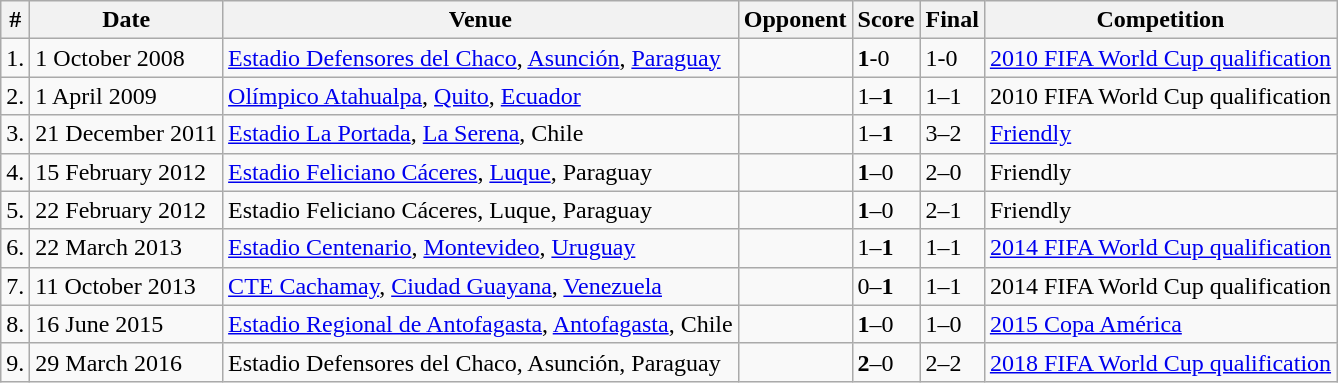<table class="wikitable collapsible collapsed">
<tr>
<th>#</th>
<th>Date</th>
<th>Venue</th>
<th>Opponent</th>
<th>Score</th>
<th>Final</th>
<th>Competition</th>
</tr>
<tr>
<td>1.</td>
<td>1 October 2008</td>
<td><a href='#'>Estadio Defensores del Chaco</a>, <a href='#'>Asunción</a>, <a href='#'>Paraguay</a></td>
<td></td>
<td><strong>1</strong>-0</td>
<td>1-0</td>
<td><a href='#'>2010 FIFA World Cup qualification</a></td>
</tr>
<tr>
<td>2.</td>
<td>1 April 2009</td>
<td><a href='#'>Olímpico Atahualpa</a>, <a href='#'>Quito</a>, <a href='#'>Ecuador</a></td>
<td></td>
<td>1–<strong>1</strong></td>
<td>1–1</td>
<td>2010 FIFA World Cup qualification</td>
</tr>
<tr>
<td>3.</td>
<td>21 December 2011</td>
<td><a href='#'>Estadio La Portada</a>, <a href='#'>La Serena</a>, Chile</td>
<td></td>
<td>1–<strong>1</strong></td>
<td>3–2</td>
<td><a href='#'>Friendly</a></td>
</tr>
<tr>
<td>4.</td>
<td>15 February 2012</td>
<td><a href='#'>Estadio Feliciano Cáceres</a>, <a href='#'>Luque</a>, Paraguay</td>
<td></td>
<td><strong>1</strong>–0</td>
<td>2–0</td>
<td>Friendly</td>
</tr>
<tr>
<td>5.</td>
<td>22 February 2012</td>
<td>Estadio Feliciano Cáceres, Luque, Paraguay</td>
<td></td>
<td><strong>1</strong>–0</td>
<td>2–1</td>
<td>Friendly</td>
</tr>
<tr>
<td>6.</td>
<td>22 March 2013</td>
<td><a href='#'>Estadio Centenario</a>, <a href='#'>Montevideo</a>, <a href='#'>Uruguay</a></td>
<td></td>
<td>1–<strong>1</strong></td>
<td>1–1</td>
<td><a href='#'>2014 FIFA World Cup qualification</a></td>
</tr>
<tr>
<td>7.</td>
<td>11 October 2013</td>
<td><a href='#'>CTE Cachamay</a>, <a href='#'>Ciudad Guayana</a>, <a href='#'>Venezuela</a></td>
<td></td>
<td>0–<strong>1</strong></td>
<td>1–1</td>
<td>2014 FIFA World Cup qualification</td>
</tr>
<tr>
<td>8.</td>
<td>16 June 2015</td>
<td><a href='#'>Estadio Regional de Antofagasta</a>, <a href='#'>Antofagasta</a>, Chile</td>
<td></td>
<td><strong>1</strong>–0</td>
<td>1–0</td>
<td><a href='#'>2015 Copa América</a></td>
</tr>
<tr>
<td>9.</td>
<td>29 March 2016</td>
<td>Estadio Defensores del Chaco, Asunción, Paraguay</td>
<td></td>
<td><strong>2</strong>–0</td>
<td>2–2</td>
<td><a href='#'>2018 FIFA World Cup qualification</a></td>
</tr>
</table>
